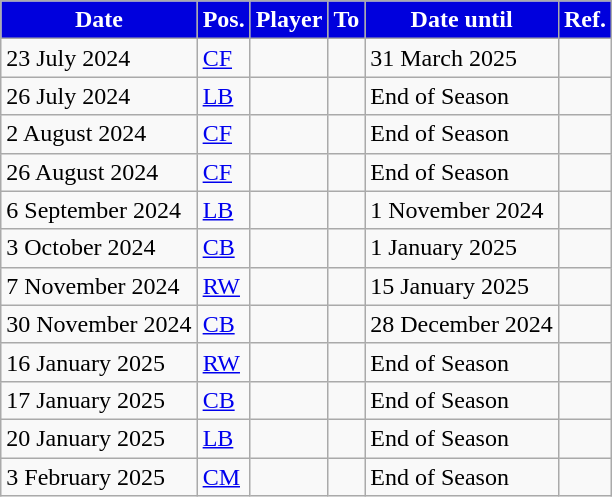<table class="wikitable plainrowheaders sortable">
<tr>
<th style="color:#ffffff; background:#0000dd;">Date</th>
<th style="color:#ffffff; background:#0000dd;">Pos.</th>
<th style="color:#ffffff; background:#0000dd;">Player</th>
<th style="color:#ffffff; background:#0000dd;">To</th>
<th style="color:#ffffff; background:#0000dd;">Date until</th>
<th style="color:#ffffff; background:#0000dd;">Ref.</th>
</tr>
<tr>
<td>23 July 2024</td>
<td><a href='#'>CF</a></td>
<td></td>
<td></td>
<td>31 March 2025</td>
<td></td>
</tr>
<tr>
<td>26 July 2024</td>
<td><a href='#'>LB</a></td>
<td></td>
<td></td>
<td>End of Season</td>
<td></td>
</tr>
<tr>
<td>2 August 2024</td>
<td><a href='#'>CF</a></td>
<td></td>
<td></td>
<td>End of Season</td>
<td></td>
</tr>
<tr>
<td>26 August 2024</td>
<td><a href='#'>CF</a></td>
<td></td>
<td></td>
<td>End of Season</td>
<td></td>
</tr>
<tr>
<td>6 September 2024</td>
<td><a href='#'>LB</a></td>
<td></td>
<td></td>
<td>1 November 2024</td>
<td></td>
</tr>
<tr>
<td>3 October 2024</td>
<td><a href='#'>CB</a></td>
<td></td>
<td></td>
<td>1 January 2025</td>
<td></td>
</tr>
<tr>
<td>7 November 2024</td>
<td><a href='#'>RW</a></td>
<td></td>
<td></td>
<td>15 January 2025</td>
<td></td>
</tr>
<tr>
<td>30 November 2024</td>
<td><a href='#'>CB</a></td>
<td></td>
<td></td>
<td>28 December 2024</td>
<td></td>
</tr>
<tr>
<td>16 January 2025</td>
<td><a href='#'>RW</a></td>
<td></td>
<td></td>
<td>End of Season</td>
<td></td>
</tr>
<tr>
<td>17 January 2025</td>
<td><a href='#'>CB</a></td>
<td></td>
<td></td>
<td>End of Season</td>
<td></td>
</tr>
<tr>
<td>20 January 2025</td>
<td><a href='#'>LB</a></td>
<td></td>
<td></td>
<td>End of Season</td>
<td></td>
</tr>
<tr>
<td>3 February 2025</td>
<td><a href='#'>CM</a></td>
<td></td>
<td></td>
<td>End of Season</td>
</tr>
</table>
